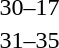<table style="text-align:center">
<tr>
<th width=200></th>
<th width=100></th>
<th width=200></th>
</tr>
<tr>
<td align=right><strong></strong></td>
<td>30–17</td>
<td align=left></td>
</tr>
<tr>
<td align=right><strong></strong></td>
<td>31–35</td>
<td align=left></td>
</tr>
<tr>
</tr>
</table>
